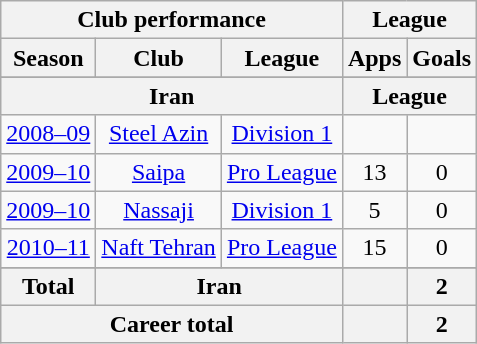<table class="wikitable" style="text-align:center">
<tr>
<th colspan=3>Club performance</th>
<th colspan=2>League</th>
</tr>
<tr>
<th>Season</th>
<th>Club</th>
<th>League</th>
<th>Apps</th>
<th>Goals</th>
</tr>
<tr>
</tr>
<tr>
<th colspan=3>Iran</th>
<th colspan=2>League</th>
</tr>
<tr>
<td><a href='#'>2008–09</a></td>
<td rowspan="1"><a href='#'>Steel Azin</a></td>
<td rowspan="1"><a href='#'>Division 1</a></td>
<td></td>
<td 2></td>
</tr>
<tr>
<td><a href='#'>2009–10</a></td>
<td rowspan="1"><a href='#'>Saipa</a></td>
<td rowspan="1"><a href='#'>Pro League</a></td>
<td>13</td>
<td>0</td>
</tr>
<tr>
<td><a href='#'>2009–10</a></td>
<td rowspan="1"><a href='#'>Nassaji</a></td>
<td rowspan="1"><a href='#'>Division 1</a></td>
<td>5</td>
<td>0</td>
</tr>
<tr>
<td><a href='#'>2010–11</a></td>
<td rowspan="1"><a href='#'>Naft Tehran</a></td>
<td rowspan="1"><a href='#'>Pro League</a></td>
<td>15</td>
<td>0</td>
</tr>
<tr>
</tr>
<tr>
<th rowspan=1>Total</th>
<th colspan=2>Iran</th>
<th></th>
<th>2</th>
</tr>
<tr>
<th colspan=3>Career total</th>
<th></th>
<th>2</th>
</tr>
</table>
